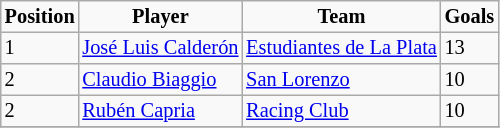<table border="2" cellpadding="2" cellspacing="0" style="margin: 0; background: #f9f9f9; border: 1px #aaa solid; border-collapse: collapse; font-size: 85%;">
<tr>
<th>Position</th>
<th>Player</th>
<th>Team</th>
<th>Goals</th>
</tr>
<tr>
<td>1</td>
<td><a href='#'>José Luis Calderón</a></td>
<td><a href='#'>Estudiantes de La Plata</a></td>
<td>13</td>
</tr>
<tr>
<td>2</td>
<td><a href='#'>Claudio Biaggio</a></td>
<td><a href='#'>San Lorenzo</a></td>
<td>10</td>
</tr>
<tr>
<td>2</td>
<td><a href='#'>Rubén Capria</a></td>
<td><a href='#'>Racing Club</a></td>
<td>10</td>
</tr>
<tr>
</tr>
</table>
